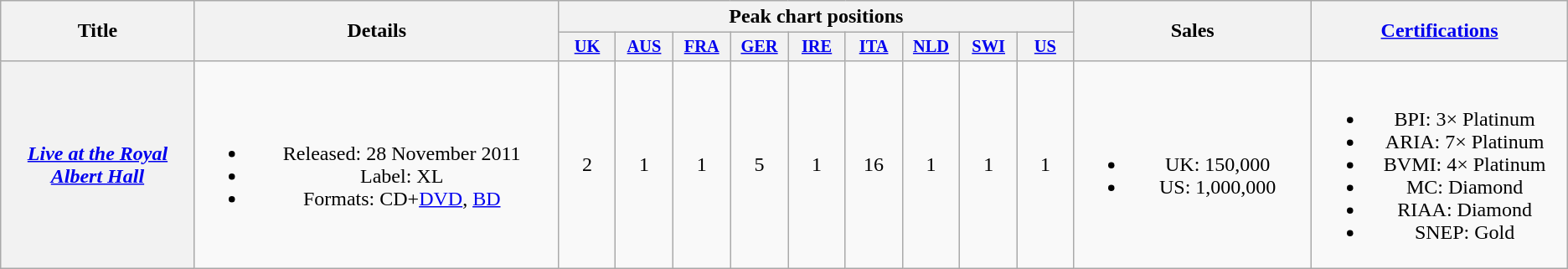<table class="wikitable plainrowheaders" style="text-align:center;">
<tr>
<th scope="col" rowspan="2" style="width:10em;">Title</th>
<th scope="col" rowspan="2" style="width:19em;">Details</th>
<th scope="col" colspan="9" style="width:7em;">Peak chart positions</th>
<th scope="col" rowspan="2" style="width:12em;">Sales</th>
<th scope="col" rowspan="2" style="width:13em;"><a href='#'>Certifications</a></th>
</tr>
<tr>
<th scope="col" style="width:3em;font-size:85%;"><a href='#'>UK</a><br></th>
<th scope="col" style="width:3em;font-size:85%;"><a href='#'>AUS</a><br></th>
<th scope="col" style="width:3em;font-size:85%;"><a href='#'>FRA</a><br></th>
<th scope="col" style="width:3em;font-size:85%;"><a href='#'>GER</a><br></th>
<th scope="col" style="width:3em;font-size:85%;"><a href='#'>IRE</a><br></th>
<th scope="col" style="width:3em;font-size:85%;"><a href='#'>ITA</a><br></th>
<th scope="col" style="width:3em;font-size:85%;"><a href='#'>NLD</a><br></th>
<th scope="col" style="width:3em;font-size:85%;"><a href='#'>SWI</a><br></th>
<th scope="col" style="width:3em;font-size:85%;"><a href='#'>US</a><br></th>
</tr>
<tr>
<th scope="row"><em><a href='#'>Live at the Royal Albert Hall</a></em></th>
<td><br><ul><li>Released: 28 November 2011</li><li>Label: XL</li><li>Formats: CD+<a href='#'>DVD</a>, <a href='#'>BD</a></li></ul></td>
<td>2</td>
<td>1</td>
<td>1</td>
<td>5</td>
<td>1</td>
<td>16</td>
<td>1</td>
<td>1</td>
<td>1</td>
<td><br><ul><li>UK: 150,000</li><li>US: 1,000,000</li></ul></td>
<td><br><ul><li>BPI: 3× Platinum</li><li>ARIA: 7× Platinum</li><li>BVMI: 4× Platinum</li><li>MC: Diamond</li><li>RIAA: Diamond</li><li>SNEP: Gold</li></ul></td>
</tr>
</table>
